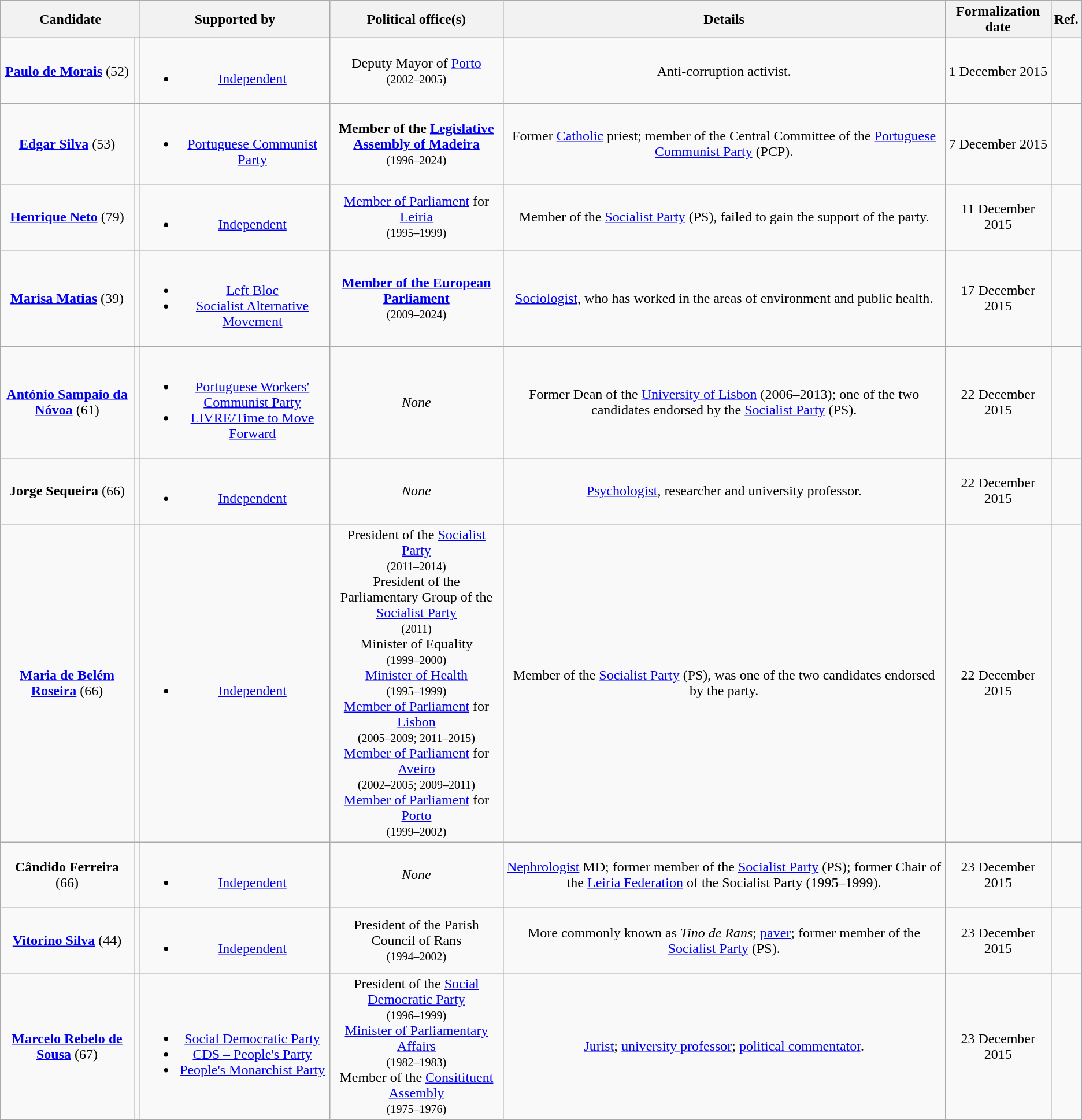<table class="wikitable" style="text-align:center;">
<tr>
<th colspan="2">Candidate</th>
<th>Supported by</th>
<th style="width:16%;">Political office(s)</th>
<th>Details</th>
<th>Formalization date</th>
<th>Ref.</th>
</tr>
<tr>
<td><strong><a href='#'>Paulo de Morais</a></strong> (52)</td>
<td></td>
<td><br><ul><li> <a href='#'>Independent</a></li></ul></td>
<td>Deputy Mayor of <a href='#'>Porto</a><br><small>(2002–2005)</small></td>
<td>Anti-corruption activist.</td>
<td>1 December 2015</td>
<td></td>
</tr>
<tr>
<td><strong><a href='#'>Edgar Silva</a></strong> (53)</td>
<td></td>
<td><br><ul><li> <a href='#'>Portuguese Communist Party</a></li></ul></td>
<td><strong>Member of the <a href='#'>Legislative Assembly of Madeira</a></strong><br><small>(1996–2024)</small></td>
<td>Former <a href='#'>Catholic</a> priest; member of the Central Committee of the <a href='#'>Portuguese Communist Party</a> (PCP).</td>
<td>7 December 2015</td>
<td></td>
</tr>
<tr>
<td><strong><a href='#'>Henrique Neto</a></strong> (79)</td>
<td></td>
<td><br><ul><li> <a href='#'>Independent</a></li></ul></td>
<td><a href='#'>Member of Parliament</a> for <a href='#'>Leiria</a><br><small>(1995–1999)</small></td>
<td>Member of the <a href='#'>Socialist Party</a> (PS), failed to gain the support of the party.</td>
<td>11 December 2015</td>
<td></td>
</tr>
<tr>
<td><strong><a href='#'>Marisa Matias</a></strong> (39)</td>
<td></td>
<td><br><ul><li> <a href='#'>Left Bloc</a></li><li> <a href='#'>Socialist Alternative Movement</a></li></ul></td>
<td><strong><a href='#'>Member of the European Parliament</a></strong><br><small>(2009–2024)</small></td>
<td><a href='#'>Sociologist</a>, who has worked in the areas of environment and public health.</td>
<td>17 December 2015</td>
<td></td>
</tr>
<tr>
<td><strong><a href='#'>António Sampaio da Nóvoa</a></strong> (61)</td>
<td></td>
<td><br><ul><li> <a href='#'>Portuguese Workers' Communist Party</a></li><li> <a href='#'>LIVRE/Time to Move Forward</a></li></ul></td>
<td><em>None</em></td>
<td>Former Dean of the <a href='#'>University of Lisbon</a> (2006–2013); one of the two candidates endorsed by the <a href='#'>Socialist Party</a> (PS).</td>
<td>22 December 2015</td>
<td></td>
</tr>
<tr>
<td><strong>Jorge Sequeira</strong> (66)</td>
<td></td>
<td><br><ul><li> <a href='#'>Independent</a></li></ul></td>
<td><em>None</em></td>
<td><a href='#'>Psychologist</a>, researcher and university professor.</td>
<td>22 December 2015</td>
<td></td>
</tr>
<tr>
<td><strong><a href='#'>Maria de Belém Roseira</a></strong> (66)</td>
<td></td>
<td><br><ul><li> <a href='#'>Independent</a></li></ul></td>
<td>President of the <a href='#'>Socialist Party</a><br><small>(2011–2014)</small><br>President of the Parliamentary Group of the <a href='#'>Socialist Party</a><br><small>(2011)</small><br>Minister of Equality<br><small>(1999–2000)</small><br><a href='#'>Minister of Health</a><br><small>(1995–1999)</small><br><a href='#'>Member of Parliament</a> for <a href='#'>Lisbon</a><br><small>(2005–2009; 2011–2015)</small><br><a href='#'>Member of Parliament</a> for <a href='#'>Aveiro</a><br><small>(2002–2005; 2009–2011)</small><br><a href='#'>Member of Parliament</a> for <a href='#'>Porto</a><br><small>(1999–2002)</small></td>
<td>Member of the <a href='#'>Socialist Party</a> (PS), was one of the two candidates endorsed by the party.</td>
<td>22 December 2015</td>
<td></td>
</tr>
<tr>
<td><strong>Cândido Ferreira</strong> (66)</td>
<td></td>
<td><br><ul><li> <a href='#'>Independent</a></li></ul></td>
<td><em>None</em></td>
<td><a href='#'>Nephrologist</a> MD; former member of the <a href='#'>Socialist Party</a> (PS); former Chair of the <a href='#'>Leiria Federation</a> of the Socialist Party (1995–1999).</td>
<td>23 December 2015</td>
<td></td>
</tr>
<tr>
<td><strong><a href='#'>Vitorino Silva</a></strong> (44)</td>
<td></td>
<td><br><ul><li> <a href='#'>Independent</a></li></ul></td>
<td>President of the Parish Council of Rans<br><small>(1994–2002)</small></td>
<td>More commonly known as <em>Tino de Rans</em>; <a href='#'>paver</a>; former member of the <a href='#'>Socialist Party</a> (PS).</td>
<td>23 December 2015</td>
<td></td>
</tr>
<tr>
<td><strong><a href='#'>Marcelo Rebelo de Sousa</a></strong> (67)</td>
<td></td>
<td><br><ul><li> <a href='#'>Social Democratic Party</a></li><li> <a href='#'>CDS – People's Party</a></li><li> <a href='#'>People's Monarchist Party</a></li></ul></td>
<td>President of the <a href='#'>Social Democratic Party</a><br><small>(1996–1999)</small><br><a href='#'>Minister of Parliamentary Affairs</a><br><small>(1982–1983)</small><br>Member of the <a href='#'>Consitituent Assembly</a><br><small>(1975–1976)</small></td>
<td><a href='#'>Jurist</a>; <a href='#'>university professor</a>; <a href='#'>political commentator</a>.</td>
<td>23 December 2015</td>
<td></td>
</tr>
</table>
